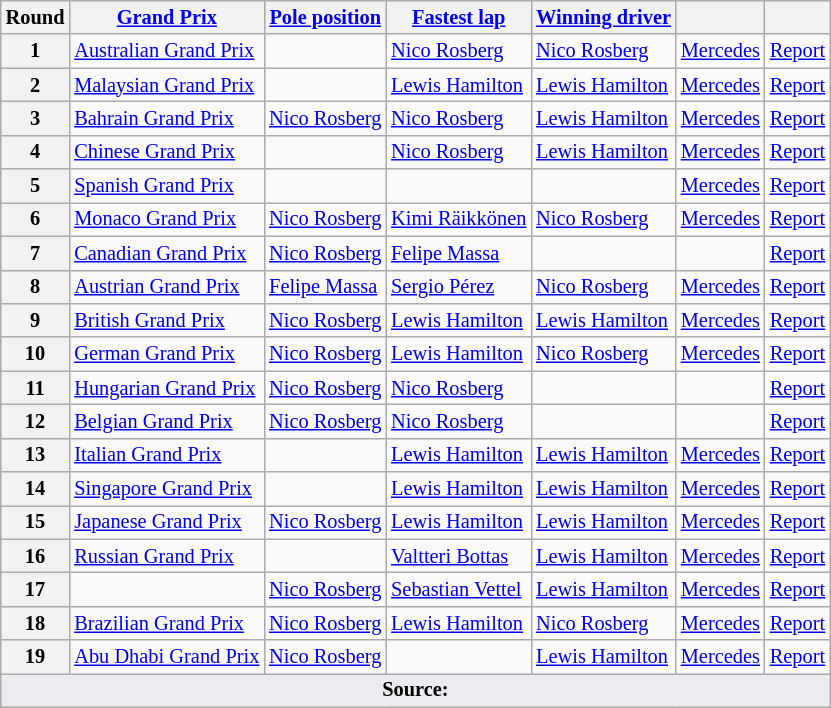<table class="wikitable sortable" style="font-size:85%">
<tr>
<th>Round</th>
<th><a href='#'>Grand Prix</a></th>
<th><a href='#'>Pole position</a></th>
<th><a href='#'>Fastest lap</a></th>
<th><a href='#'>Winning driver</a></th>
<th></th>
<th class="unsortable"></th>
</tr>
<tr>
<th>1</th>
<td> <a href='#'>Australian Grand Prix</a></td>
<td></td>
<td> <a href='#'>Nico Rosberg</a></td>
<td> <a href='#'>Nico Rosberg</a></td>
<td> <a href='#'>Mercedes</a></td>
<td><a href='#'>Report</a></td>
</tr>
<tr>
<th>2</th>
<td> <a href='#'>Malaysian Grand Prix</a></td>
<td></td>
<td> <a href='#'>Lewis Hamilton</a></td>
<td> <a href='#'>Lewis Hamilton</a></td>
<td> <a href='#'>Mercedes</a></td>
<td><a href='#'>Report</a></td>
</tr>
<tr>
<th>3</th>
<td> <a href='#'>Bahrain Grand Prix</a></td>
<td> <a href='#'>Nico Rosberg</a></td>
<td> <a href='#'>Nico Rosberg</a></td>
<td> <a href='#'>Lewis Hamilton</a></td>
<td> <a href='#'>Mercedes</a></td>
<td><a href='#'>Report</a></td>
</tr>
<tr>
<th>4</th>
<td> <a href='#'>Chinese Grand Prix</a></td>
<td></td>
<td> <a href='#'>Nico Rosberg</a></td>
<td> <a href='#'>Lewis Hamilton</a></td>
<td> <a href='#'>Mercedes</a></td>
<td><a href='#'>Report</a></td>
</tr>
<tr>
<th>5</th>
<td> <a href='#'>Spanish Grand Prix</a></td>
<td></td>
<td></td>
<td> </td>
<td> <a href='#'>Mercedes</a></td>
<td><a href='#'>Report</a></td>
</tr>
<tr>
<th>6</th>
<td> <a href='#'>Monaco Grand Prix</a></td>
<td> <a href='#'>Nico Rosberg</a></td>
<td> <a href='#'>Kimi Räikkönen</a></td>
<td> <a href='#'>Nico Rosberg</a></td>
<td> <a href='#'>Mercedes</a></td>
<td><a href='#'>Report</a></td>
</tr>
<tr>
<th>7</th>
<td> <a href='#'>Canadian Grand Prix</a></td>
<td> <a href='#'>Nico Rosberg</a></td>
<td> <a href='#'>Felipe Massa</a></td>
<td></td>
<td></td>
<td><a href='#'>Report</a></td>
</tr>
<tr>
<th>8</th>
<td> <a href='#'>Austrian Grand Prix</a></td>
<td> <a href='#'>Felipe Massa</a></td>
<td> <a href='#'>Sergio Pérez</a></td>
<td> <a href='#'>Nico Rosberg</a></td>
<td> <a href='#'>Mercedes</a></td>
<td><a href='#'>Report</a></td>
</tr>
<tr>
<th>9</th>
<td> <a href='#'>British Grand Prix</a></td>
<td> <a href='#'>Nico Rosberg</a></td>
<td> <a href='#'>Lewis Hamilton</a></td>
<td> <a href='#'>Lewis Hamilton</a></td>
<td> <a href='#'>Mercedes</a></td>
<td><a href='#'>Report</a></td>
</tr>
<tr>
<th>10</th>
<td> <a href='#'>German Grand Prix</a></td>
<td> <a href='#'>Nico Rosberg</a></td>
<td> <a href='#'>Lewis Hamilton</a></td>
<td> <a href='#'>Nico Rosberg</a></td>
<td> <a href='#'>Mercedes</a></td>
<td><a href='#'>Report</a></td>
</tr>
<tr>
<th>11</th>
<td> <a href='#'>Hungarian Grand Prix</a></td>
<td> <a href='#'>Nico Rosberg</a></td>
<td> <a href='#'>Nico Rosberg</a></td>
<td></td>
<td></td>
<td><a href='#'>Report</a></td>
</tr>
<tr>
<th>12</th>
<td> <a href='#'>Belgian Grand Prix</a></td>
<td> <a href='#'>Nico Rosberg</a></td>
<td> <a href='#'>Nico Rosberg</a></td>
<td></td>
<td></td>
<td><a href='#'>Report</a></td>
</tr>
<tr>
<th>13</th>
<td> <a href='#'>Italian Grand Prix</a></td>
<td></td>
<td> <a href='#'>Lewis Hamilton</a></td>
<td> <a href='#'>Lewis Hamilton</a></td>
<td> <a href='#'>Mercedes</a></td>
<td><a href='#'>Report</a></td>
</tr>
<tr>
<th>14</th>
<td> <a href='#'>Singapore Grand Prix</a></td>
<td></td>
<td> <a href='#'>Lewis Hamilton</a></td>
<td> <a href='#'>Lewis Hamilton</a></td>
<td> <a href='#'>Mercedes</a></td>
<td><a href='#'>Report</a></td>
</tr>
<tr>
<th>15</th>
<td> <a href='#'>Japanese Grand Prix</a></td>
<td> <a href='#'>Nico Rosberg</a></td>
<td> <a href='#'>Lewis Hamilton</a></td>
<td> <a href='#'>Lewis Hamilton</a></td>
<td> <a href='#'>Mercedes</a></td>
<td><a href='#'>Report</a></td>
</tr>
<tr>
<th>16</th>
<td> <a href='#'>Russian Grand Prix</a></td>
<td></td>
<td> <a href='#'>Valtteri Bottas</a></td>
<td> <a href='#'>Lewis Hamilton</a></td>
<td> <a href='#'>Mercedes</a></td>
<td><a href='#'>Report</a></td>
</tr>
<tr>
<th>17</th>
<td></td>
<td> <a href='#'>Nico Rosberg</a></td>
<td> <a href='#'>Sebastian Vettel</a></td>
<td> <a href='#'>Lewis Hamilton</a></td>
<td> <a href='#'>Mercedes</a></td>
<td><a href='#'>Report</a></td>
</tr>
<tr>
<th>18</th>
<td> <a href='#'>Brazilian Grand Prix</a></td>
<td> <a href='#'>Nico Rosberg</a></td>
<td> <a href='#'>Lewis Hamilton</a></td>
<td> <a href='#'>Nico Rosberg</a></td>
<td> <a href='#'>Mercedes</a></td>
<td><a href='#'>Report</a></td>
</tr>
<tr>
<th>19</th>
<td> <a href='#'>Abu Dhabi Grand Prix</a></td>
<td> <a href='#'>Nico Rosberg</a></td>
<td></td>
<td> <a href='#'>Lewis Hamilton</a></td>
<td> <a href='#'>Mercedes</a></td>
<td><a href='#'>Report</a></td>
</tr>
<tr class=sortbottom>
<td colspan="7" style="background-color:#EAECF0;text-align:center"><strong>Source:</strong></td>
</tr>
</table>
